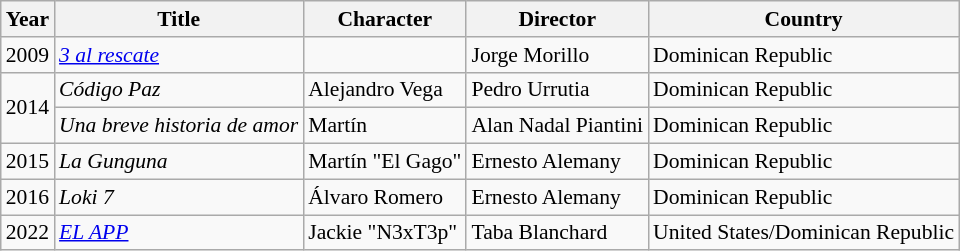<table class="wikitable" style="font-size: 90%;">
<tr>
<th>Year</th>
<th>Title</th>
<th>Character</th>
<th>Director</th>
<th>Country</th>
</tr>
<tr>
<td>2009</td>
<td><em><a href='#'>3 al rescate</a></em></td>
<td></td>
<td>Jorge Morillo</td>
<td>Dominican Republic</td>
</tr>
<tr>
<td rowspan="2">2014</td>
<td><em>Código Paz</em></td>
<td>Alejandro Vega</td>
<td>Pedro Urrutia</td>
<td>Dominican Republic</td>
</tr>
<tr>
<td><em>Una breve historia de amor</em></td>
<td>Martín</td>
<td>Alan Nadal Piantini</td>
<td>Dominican Republic</td>
</tr>
<tr>
<td>2015</td>
<td><em>La Gunguna</em></td>
<td>Martín "El Gago"</td>
<td>Ernesto Alemany</td>
<td>Dominican Republic</td>
</tr>
<tr>
<td>2016</td>
<td><em>Loki 7</em></td>
<td>Álvaro Romero</td>
<td>Ernesto Alemany</td>
<td>Dominican Republic</td>
</tr>
<tr>
<td>2022</td>
<td><em><a href='#'>EL APP</a></em></td>
<td>Jackie "N3xT3p"</td>
<td>Taba Blanchard</td>
<td>United States/Dominican Republic</td>
</tr>
</table>
